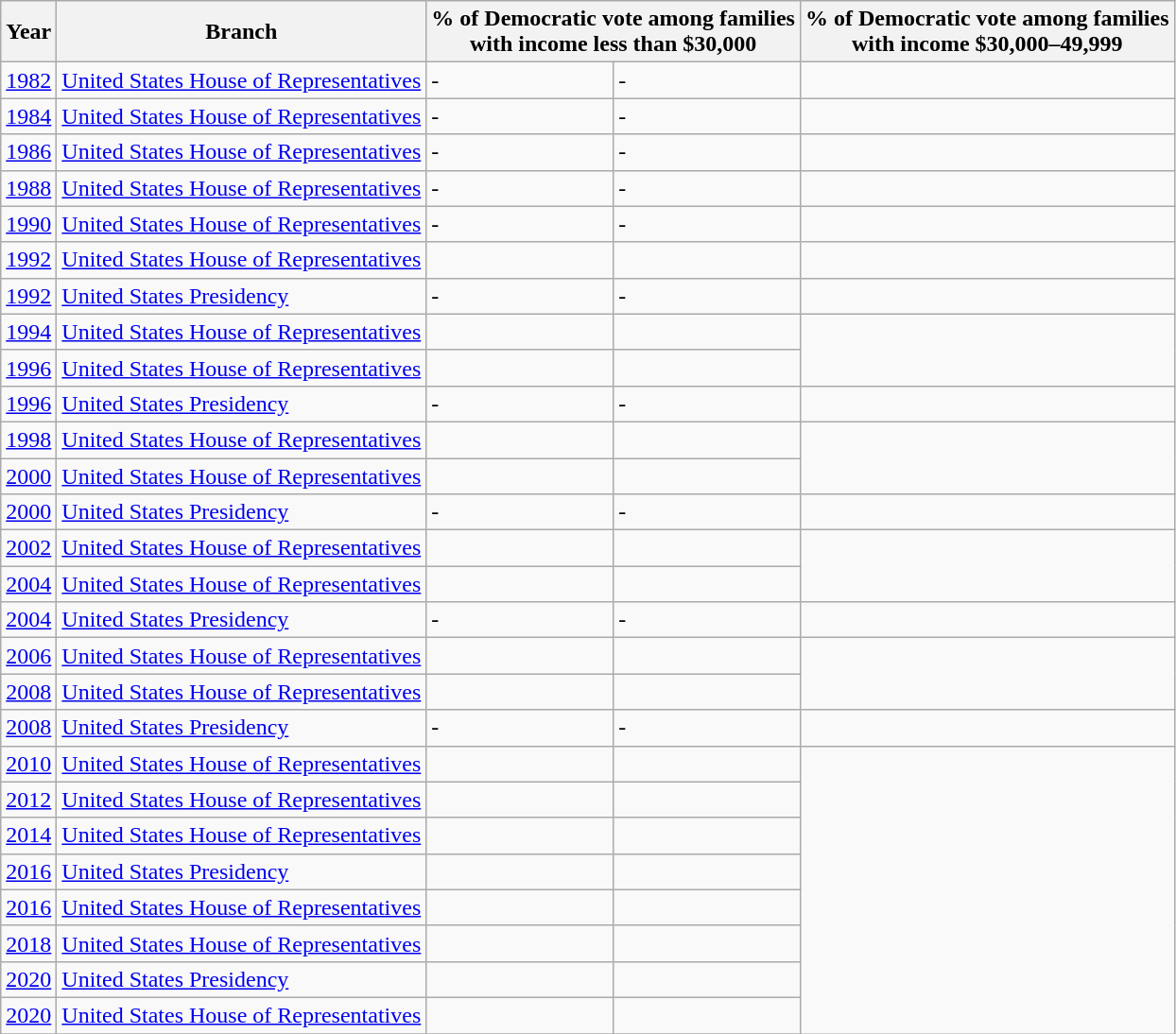<table class="wikitable sortable collapsible">
<tr>
<th>Year</th>
<th>Branch</th>
<th colspan="2">% of Democratic vote among families<br>with income less than $30,000</th>
<th colspan="2">% of Democratic vote among families<br>with income $30,000–49,999</th>
</tr>
<tr>
<td><a href='#'>1982</a></td>
<td><a href='#'>United States House of Representatives</a></td>
<td>-</td>
<td>-</td>
<td align=right></td>
</tr>
<tr>
<td><a href='#'>1984</a></td>
<td><a href='#'>United States House of Representatives</a></td>
<td>-</td>
<td>-</td>
<td align=right></td>
</tr>
<tr>
<td><a href='#'>1986</a></td>
<td><a href='#'>United States House of Representatives</a></td>
<td>-</td>
<td>-</td>
<td align=right></td>
</tr>
<tr>
<td><a href='#'>1988</a></td>
<td><a href='#'>United States House of Representatives</a></td>
<td>-</td>
<td>-</td>
<td align=right></td>
</tr>
<tr>
<td><a href='#'>1990</a></td>
<td><a href='#'>United States House of Representatives</a></td>
<td>-</td>
<td>-</td>
<td align=right></td>
</tr>
<tr>
<td><a href='#'>1992</a></td>
<td><a href='#'>United States House of Representatives</a></td>
<td align=right></td>
<td align=right></td>
</tr>
<tr>
<td><a href='#'>1992</a></td>
<td><a href='#'>United States Presidency</a></td>
<td>-</td>
<td>-</td>
<td align=right></td>
</tr>
<tr>
<td><a href='#'>1994</a></td>
<td><a href='#'>United States House of Representatives</a></td>
<td align=right></td>
<td align=right></td>
</tr>
<tr>
<td><a href='#'>1996</a></td>
<td><a href='#'>United States House of Representatives</a></td>
<td align=right></td>
<td align=right></td>
</tr>
<tr>
<td><a href='#'>1996</a></td>
<td><a href='#'>United States Presidency</a></td>
<td>-</td>
<td>-</td>
<td align=right></td>
</tr>
<tr>
<td><a href='#'>1998</a></td>
<td><a href='#'>United States House of Representatives</a></td>
<td align=right></td>
<td align=right></td>
</tr>
<tr>
<td><a href='#'>2000</a></td>
<td><a href='#'>United States House of Representatives</a></td>
<td align=right></td>
<td align=right></td>
</tr>
<tr>
<td><a href='#'>2000</a></td>
<td><a href='#'>United States Presidency</a></td>
<td>-</td>
<td>-</td>
<td align=right></td>
</tr>
<tr>
<td><a href='#'>2002</a></td>
<td><a href='#'>United States House of Representatives</a></td>
<td align=right></td>
<td align=right></td>
</tr>
<tr>
<td><a href='#'>2004</a></td>
<td><a href='#'>United States House of Representatives</a></td>
<td align=right></td>
<td align=right></td>
</tr>
<tr>
<td><a href='#'>2004</a></td>
<td><a href='#'>United States Presidency</a></td>
<td>-</td>
<td>-</td>
<td align=right></td>
</tr>
<tr>
<td><a href='#'>2006</a></td>
<td><a href='#'>United States House of Representatives</a></td>
<td align=right></td>
<td align=right></td>
</tr>
<tr>
<td><a href='#'>2008</a></td>
<td><a href='#'>United States House of Representatives</a></td>
<td align=right></td>
<td align=right></td>
</tr>
<tr>
<td><a href='#'>2008</a></td>
<td><a href='#'>United States Presidency</a></td>
<td>-</td>
<td>-</td>
<td align=right></td>
</tr>
<tr>
<td><a href='#'>2010</a></td>
<td><a href='#'>United States House of Representatives</a></td>
<td align=right></td>
<td align=right></td>
</tr>
<tr>
<td><a href='#'>2012</a></td>
<td><a href='#'>United States House of Representatives</a></td>
<td align=right></td>
<td align=right></td>
</tr>
<tr>
<td><a href='#'>2014</a></td>
<td><a href='#'>United States House of Representatives</a></td>
<td align=right></td>
<td align=right></td>
</tr>
<tr>
<td><a href='#'>2016</a></td>
<td><a href='#'>United States Presidency</a></td>
<td align=right></td>
<td align=right></td>
</tr>
<tr>
<td><a href='#'>2016</a></td>
<td><a href='#'>United States House of Representatives</a></td>
<td align=right></td>
<td align=right></td>
</tr>
<tr>
<td><a href='#'>2018</a></td>
<td><a href='#'>United States House of Representatives</a></td>
<td align=right></td>
<td align=right></td>
</tr>
<tr>
<td><a href='#'>2020</a></td>
<td><a href='#'>United States Presidency</a></td>
<td align=right></td>
<td align=right></td>
</tr>
<tr>
<td><a href='#'>2020</a></td>
<td><a href='#'>United States House of Representatives</a></td>
<td align=right></td>
<td align=right></td>
</tr>
<tr>
</tr>
</table>
